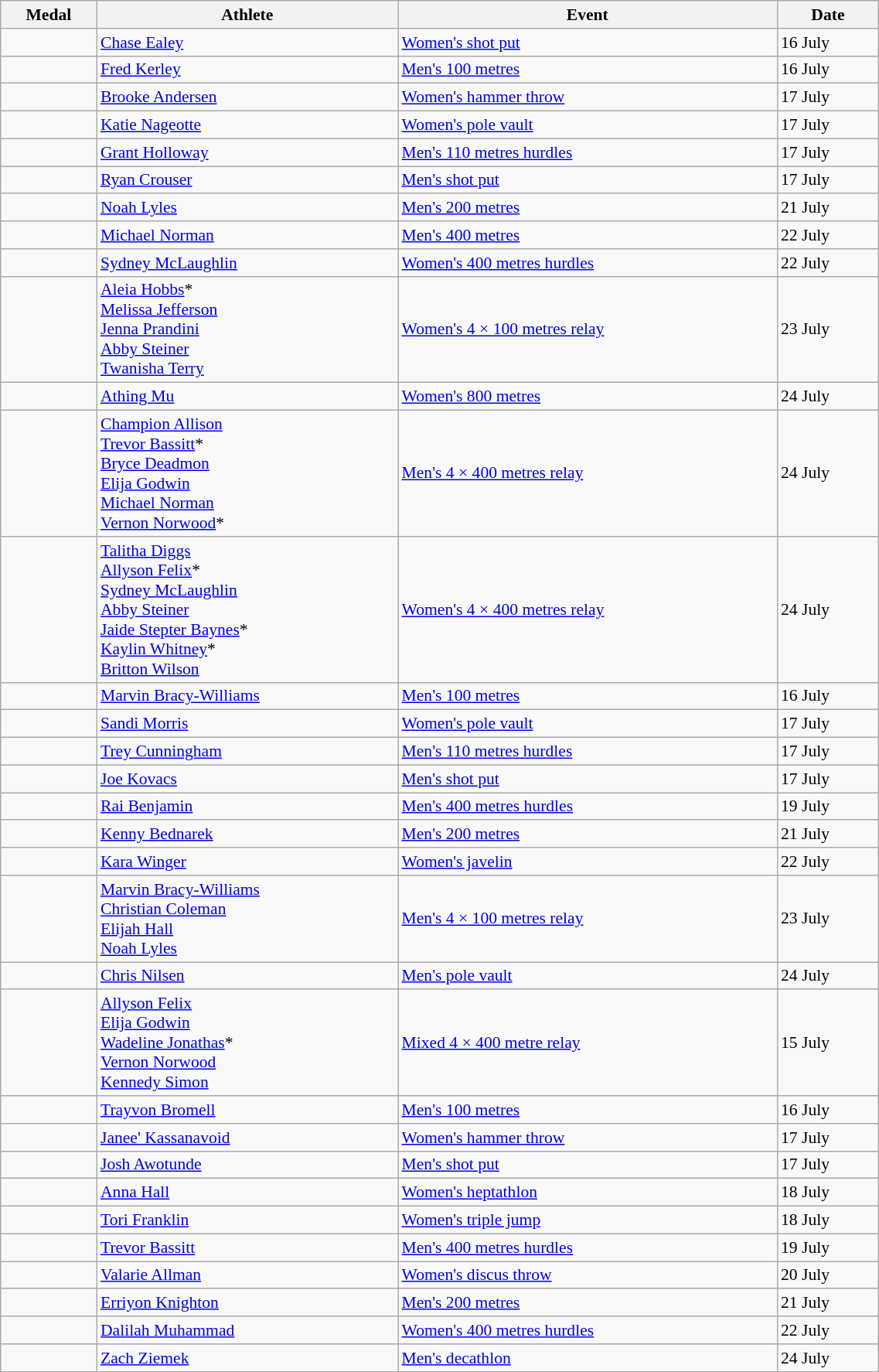<table class=wikitable style=font-size:90% width=60%>
<tr>
<th>Medal</th>
<th>Athlete</th>
<th>Event</th>
<th>Date</th>
</tr>
<tr>
<td></td>
<td><a href='#'>Chase Ealey</a></td>
<td><a href='#'>Women's shot put</a></td>
<td>16 July</td>
</tr>
<tr>
<td></td>
<td><a href='#'>Fred Kerley</a></td>
<td><a href='#'>Men's 100 metres</a></td>
<td>16 July</td>
</tr>
<tr>
<td></td>
<td><a href='#'>Brooke Andersen</a></td>
<td><a href='#'>Women's hammer throw</a></td>
<td>17 July</td>
</tr>
<tr>
<td></td>
<td><a href='#'>Katie Nageotte</a></td>
<td><a href='#'>Women's pole vault</a></td>
<td>17 July</td>
</tr>
<tr>
<td></td>
<td><a href='#'>Grant Holloway</a></td>
<td><a href='#'>Men's 110 metres hurdles</a></td>
<td>17 July</td>
</tr>
<tr>
<td></td>
<td><a href='#'>Ryan Crouser</a></td>
<td><a href='#'>Men's shot put</a></td>
<td>17 July</td>
</tr>
<tr>
<td></td>
<td><a href='#'>Noah Lyles</a></td>
<td><a href='#'>Men's 200 metres</a></td>
<td>21 July</td>
</tr>
<tr>
<td></td>
<td><a href='#'>Michael Norman</a></td>
<td><a href='#'>Men's 400 metres</a></td>
<td>22 July</td>
</tr>
<tr>
<td></td>
<td><a href='#'>Sydney McLaughlin</a></td>
<td><a href='#'>Women's 400 metres hurdles</a></td>
<td>22 July</td>
</tr>
<tr>
<td></td>
<td><a href='#'>Aleia Hobbs</a>*<br><a href='#'>Melissa Jefferson</a><br><a href='#'>Jenna Prandini</a><br><a href='#'>Abby Steiner</a><br><a href='#'>Twanisha Terry</a></td>
<td><a href='#'>Women's 4 × 100 metres relay</a></td>
<td>23 July</td>
</tr>
<tr>
<td></td>
<td><a href='#'>Athing Mu</a></td>
<td><a href='#'>Women's 800 metres</a></td>
<td>24 July</td>
</tr>
<tr>
<td></td>
<td><a href='#'>Champion Allison</a><br><a href='#'>Trevor Bassitt</a>*<br><a href='#'>Bryce Deadmon</a><br><a href='#'>Elija Godwin</a><br><a href='#'>Michael Norman</a><br><a href='#'>Vernon Norwood</a>*</td>
<td><a href='#'>Men's 4 × 400 metres relay</a></td>
<td>24 July</td>
</tr>
<tr>
<td></td>
<td><a href='#'>Talitha Diggs</a><br><a href='#'>Allyson Felix</a>*<br><a href='#'>Sydney McLaughlin</a><br><a href='#'>Abby Steiner</a><br><a href='#'>Jaide Stepter Baynes</a>*<br><a href='#'>Kaylin Whitney</a>*<br><a href='#'>Britton Wilson</a></td>
<td><a href='#'>Women's 4 × 400 metres relay</a></td>
<td>24 July</td>
</tr>
<tr>
<td></td>
<td><a href='#'>Marvin Bracy-Williams</a></td>
<td><a href='#'>Men's 100 metres</a></td>
<td>16 July</td>
</tr>
<tr>
<td></td>
<td><a href='#'>Sandi Morris</a></td>
<td><a href='#'>Women's pole vault</a></td>
<td>17 July</td>
</tr>
<tr>
<td></td>
<td><a href='#'>Trey Cunningham</a></td>
<td><a href='#'>Men's 110 metres hurdles</a></td>
<td>17 July</td>
</tr>
<tr>
<td></td>
<td><a href='#'>Joe Kovacs</a></td>
<td><a href='#'>Men's shot put</a></td>
<td>17 July</td>
</tr>
<tr>
<td></td>
<td><a href='#'>Rai Benjamin</a></td>
<td><a href='#'>Men's 400 metres hurdles</a></td>
<td>19 July</td>
</tr>
<tr>
<td></td>
<td><a href='#'>Kenny Bednarek</a></td>
<td><a href='#'>Men's 200 metres</a></td>
<td>21 July</td>
</tr>
<tr>
<td></td>
<td><a href='#'>Kara Winger</a></td>
<td><a href='#'>Women's javelin</a></td>
<td>22 July</td>
</tr>
<tr>
<td></td>
<td><a href='#'>Marvin Bracy-Williams</a><br><a href='#'>Christian Coleman</a><br><a href='#'>Elijah Hall</a><br><a href='#'>Noah Lyles</a></td>
<td><a href='#'>Men's 4 × 100 metres relay</a></td>
<td>23 July</td>
</tr>
<tr>
<td></td>
<td><a href='#'>Chris Nilsen</a></td>
<td><a href='#'>Men's pole vault</a></td>
<td>24 July</td>
</tr>
<tr>
<td></td>
<td><a href='#'>Allyson Felix</a><br><a href='#'>Elija Godwin</a><br><a href='#'>Wadeline Jonathas</a>*<br><a href='#'>Vernon Norwood</a><br><a href='#'>Kennedy Simon</a></td>
<td><a href='#'>Mixed 4 × 400 metre relay</a></td>
<td>15 July</td>
</tr>
<tr>
<td></td>
<td><a href='#'>Trayvon Bromell</a></td>
<td><a href='#'>Men's 100 metres</a></td>
<td>16 July</td>
</tr>
<tr>
<td></td>
<td><a href='#'>Janee' Kassanavoid</a></td>
<td><a href='#'>Women's hammer throw</a></td>
<td>17 July</td>
</tr>
<tr>
<td></td>
<td><a href='#'>Josh Awotunde</a></td>
<td><a href='#'>Men's shot put</a></td>
<td>17 July</td>
</tr>
<tr>
<td></td>
<td><a href='#'>Anna Hall</a></td>
<td><a href='#'>Women's heptathlon</a></td>
<td>18 July</td>
</tr>
<tr>
<td></td>
<td><a href='#'>Tori Franklin</a></td>
<td><a href='#'>Women's triple jump</a></td>
<td>18 July</td>
</tr>
<tr>
<td></td>
<td><a href='#'>Trevor Bassitt</a></td>
<td><a href='#'>Men's 400 metres hurdles</a></td>
<td>19 July</td>
</tr>
<tr>
<td></td>
<td><a href='#'>Valarie Allman</a></td>
<td><a href='#'>Women's discus throw</a></td>
<td>20 July</td>
</tr>
<tr>
<td></td>
<td><a href='#'>Erriyon Knighton</a></td>
<td><a href='#'>Men's 200 metres</a></td>
<td>21 July</td>
</tr>
<tr>
<td></td>
<td><a href='#'>Dalilah Muhammad</a></td>
<td><a href='#'>Women's 400 metres hurdles</a></td>
<td>22 July</td>
</tr>
<tr>
<td></td>
<td><a href='#'>Zach Ziemek</a></td>
<td><a href='#'>Men's decathlon</a></td>
<td>24 July</td>
</tr>
</table>
